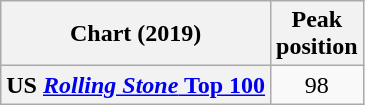<table class="wikitable plainrowheaders" style="text-align:center">
<tr>
<th scope="col">Chart (2019)</th>
<th scope="col">Peak<br>position</th>
</tr>
<tr>
<th scope="row">US <a href='#'><em>Rolling Stone</em> Top 100</a></th>
<td>98</td>
</tr>
</table>
